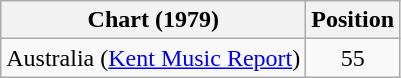<table class="wikitable sortable plainrowheaders">
<tr>
<th scope="col">Chart (1979)</th>
<th scope="col">Position</th>
</tr>
<tr>
<td>Australia (<a href='#'>Kent Music Report</a>)</td>
<td style="text-align:center;">55</td>
</tr>
</table>
